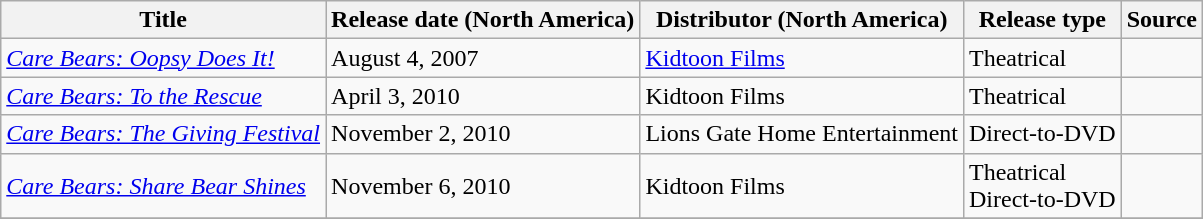<table class="wikitable" border="1">
<tr>
<th>Title</th>
<th>Release date (North America)</th>
<th>Distributor (North America)</th>
<th>Release type</th>
<th>Source</th>
</tr>
<tr>
<td><em><a href='#'>Care Bears: Oopsy Does It!</a></em></td>
<td>August 4, 2007 </td>
<td><a href='#'>Kidtoon Films</a></td>
<td>Theatrical</td>
<td></td>
</tr>
<tr>
<td><em><a href='#'>Care Bears: To the Rescue</a></em></td>
<td>April 3, 2010 </td>
<td>Kidtoon Films</td>
<td>Theatrical</td>
<td></td>
</tr>
<tr>
<td><em><a href='#'>Care Bears: The Giving Festival</a></em></td>
<td>November 2, 2010</td>
<td>Lions Gate Home Entertainment</td>
<td>Direct-to-DVD</td>
<td></td>
</tr>
<tr>
<td><em><a href='#'>Care Bears: Share Bear Shines</a></em></td>
<td>November 6, 2010 </td>
<td>Kidtoon Films</td>
<td>Theatrical <br>Direct-to-DVD </td>
<td></td>
</tr>
<tr>
</tr>
</table>
